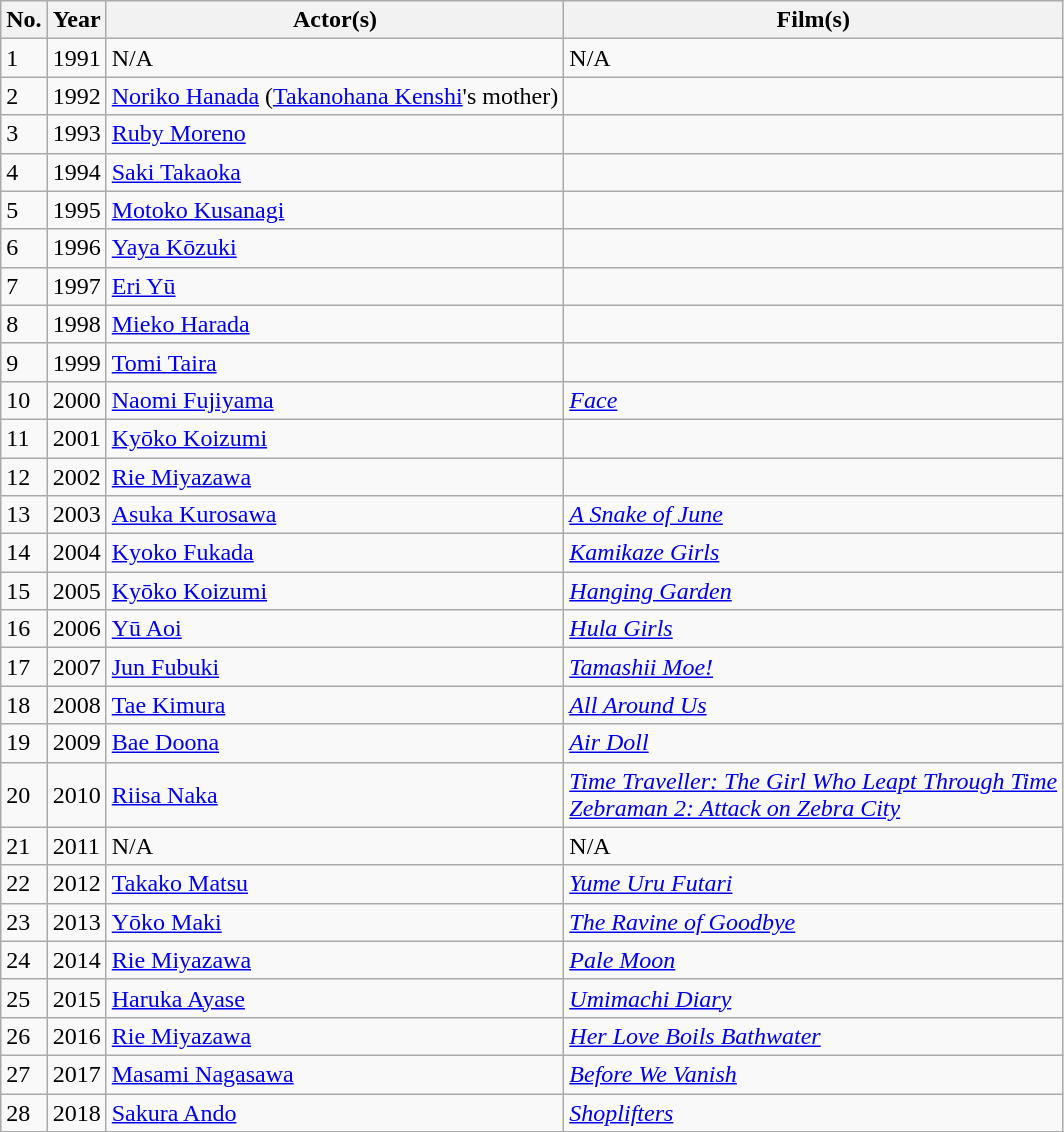<table class="wikitable">
<tr>
<th>No.</th>
<th>Year</th>
<th>Actor(s)</th>
<th>Film(s)</th>
</tr>
<tr>
<td>1</td>
<td>1991</td>
<td>N/A</td>
<td>N/A</td>
</tr>
<tr>
<td>2</td>
<td>1992</td>
<td><a href='#'>Noriko Hanada</a> (<a href='#'>Takanohana Kenshi</a>'s mother)</td>
<td></td>
</tr>
<tr>
<td>3</td>
<td>1993</td>
<td><a href='#'>Ruby Moreno</a></td>
<td></td>
</tr>
<tr>
<td>4</td>
<td>1994</td>
<td><a href='#'>Saki Takaoka</a></td>
<td></td>
</tr>
<tr>
<td>5</td>
<td>1995</td>
<td><a href='#'>Motoko Kusanagi</a></td>
<td></td>
</tr>
<tr>
<td>6</td>
<td>1996</td>
<td><a href='#'>Yaya Kōzuki</a></td>
<td></td>
</tr>
<tr>
<td>7</td>
<td>1997</td>
<td><a href='#'>Eri Yū</a></td>
<td></td>
</tr>
<tr>
<td>8</td>
<td>1998</td>
<td><a href='#'>Mieko Harada</a></td>
<td></td>
</tr>
<tr>
<td>9</td>
<td>1999</td>
<td><a href='#'>Tomi Taira</a></td>
<td></td>
</tr>
<tr>
<td>10</td>
<td>2000</td>
<td><a href='#'>Naomi Fujiyama</a></td>
<td><em><a href='#'>Face</a></em></td>
</tr>
<tr>
<td>11</td>
<td>2001</td>
<td><a href='#'>Kyōko Koizumi</a></td>
<td></td>
</tr>
<tr>
<td>12</td>
<td>2002</td>
<td><a href='#'>Rie Miyazawa</a></td>
<td></td>
</tr>
<tr>
<td>13</td>
<td>2003</td>
<td><a href='#'>Asuka Kurosawa</a></td>
<td><em><a href='#'>A Snake of June</a></em></td>
</tr>
<tr>
<td>14</td>
<td>2004</td>
<td><a href='#'>Kyoko Fukada</a></td>
<td><em><a href='#'>Kamikaze Girls</a></em></td>
</tr>
<tr>
<td>15</td>
<td>2005</td>
<td><a href='#'>Kyōko Koizumi</a></td>
<td><em><a href='#'>Hanging Garden</a></em></td>
</tr>
<tr>
<td>16</td>
<td>2006</td>
<td><a href='#'>Yū Aoi</a></td>
<td><em><a href='#'>Hula Girls</a></em></td>
</tr>
<tr>
<td>17</td>
<td>2007</td>
<td><a href='#'>Jun Fubuki</a></td>
<td><em><a href='#'>Tamashii Moe!</a></em></td>
</tr>
<tr>
<td>18</td>
<td>2008</td>
<td><a href='#'>Tae Kimura</a></td>
<td><em><a href='#'>All Around Us</a></em></td>
</tr>
<tr>
<td>19</td>
<td>2009</td>
<td><a href='#'>Bae Doona</a></td>
<td><em><a href='#'>Air Doll</a></em></td>
</tr>
<tr>
<td>20</td>
<td>2010</td>
<td><a href='#'>Riisa Naka</a></td>
<td><em><a href='#'>Time Traveller: The Girl Who Leapt Through Time</a></em><br><em><a href='#'>Zebraman 2: Attack on Zebra City</a></em></td>
</tr>
<tr>
<td>21</td>
<td>2011</td>
<td>N/A</td>
<td>N/A</td>
</tr>
<tr>
<td>22</td>
<td>2012</td>
<td><a href='#'>Takako Matsu</a></td>
<td><em><a href='#'>Yume Uru Futari</a></em></td>
</tr>
<tr>
<td>23</td>
<td>2013</td>
<td><a href='#'>Yōko Maki</a></td>
<td><em><a href='#'>The Ravine of Goodbye</a></em></td>
</tr>
<tr>
<td>24</td>
<td>2014</td>
<td><a href='#'>Rie Miyazawa</a></td>
<td><em><a href='#'>Pale Moon</a></em></td>
</tr>
<tr>
<td>25</td>
<td>2015</td>
<td><a href='#'>Haruka Ayase</a></td>
<td><em><a href='#'>Umimachi Diary</a></em></td>
</tr>
<tr>
<td>26</td>
<td>2016</td>
<td><a href='#'>Rie Miyazawa</a></td>
<td><em><a href='#'>Her Love Boils Bathwater</a></em></td>
</tr>
<tr>
<td>27</td>
<td>2017</td>
<td><a href='#'>Masami Nagasawa</a></td>
<td><em><a href='#'>Before We Vanish</a></em></td>
</tr>
<tr>
<td>28</td>
<td>2018</td>
<td><a href='#'>Sakura Ando</a></td>
<td><em><a href='#'>Shoplifters</a></em></td>
</tr>
<tr>
</tr>
</table>
